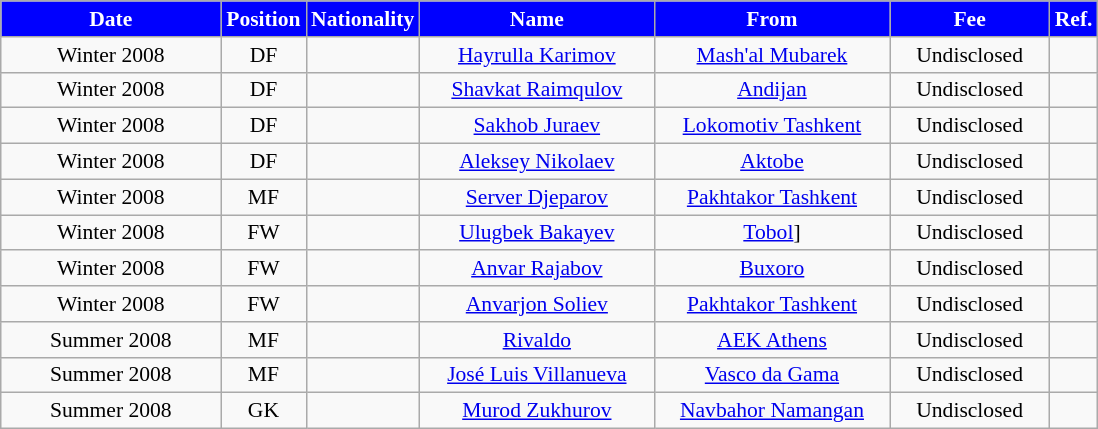<table class="wikitable"  style="text-align:center; font-size:90%; ">
<tr>
<th style="background:#00f; color:white; width:140px;">Date</th>
<th style="background:#00f; color:white; width:50px;">Position</th>
<th style="background:#00f; color:white; width:50px;">Nationality</th>
<th style="background:#00f; color:white; width:150px;">Name</th>
<th style="background:#00f; color:white; width:150px;">From</th>
<th style="background:#00f; color:white; width:100px;">Fee</th>
<th style="background:#00f; color:white; width:25px;">Ref.</th>
</tr>
<tr>
<td>Winter 2008</td>
<td>DF</td>
<td></td>
<td><a href='#'>Hayrulla Karimov</a></td>
<td><a href='#'>Mash'al Mubarek</a></td>
<td>Undisclosed</td>
<td></td>
</tr>
<tr>
<td>Winter 2008</td>
<td>DF</td>
<td></td>
<td><a href='#'>Shavkat Raimqulov</a></td>
<td><a href='#'>Andijan</a></td>
<td>Undisclosed</td>
<td></td>
</tr>
<tr>
<td>Winter 2008</td>
<td>DF</td>
<td></td>
<td><a href='#'>Sakhob Juraev</a></td>
<td><a href='#'>Lokomotiv Tashkent</a></td>
<td>Undisclosed</td>
<td></td>
</tr>
<tr>
<td>Winter 2008</td>
<td>DF</td>
<td></td>
<td><a href='#'>Aleksey Nikolaev</a></td>
<td><a href='#'>Aktobe</a></td>
<td>Undisclosed</td>
<td></td>
</tr>
<tr>
<td>Winter 2008</td>
<td>MF</td>
<td></td>
<td><a href='#'>Server Djeparov</a></td>
<td><a href='#'>Pakhtakor Tashkent</a></td>
<td>Undisclosed</td>
<td></td>
</tr>
<tr>
<td>Winter 2008</td>
<td>FW</td>
<td></td>
<td><a href='#'>Ulugbek Bakayev</a></td>
<td><a href='#'>Tobol</a>]</td>
<td>Undisclosed</td>
<td></td>
</tr>
<tr>
<td>Winter 2008</td>
<td>FW</td>
<td></td>
<td><a href='#'>Anvar Rajabov</a></td>
<td><a href='#'>Buxoro</a></td>
<td>Undisclosed</td>
<td></td>
</tr>
<tr>
<td>Winter 2008</td>
<td>FW</td>
<td></td>
<td><a href='#'>Anvarjon Soliev</a></td>
<td><a href='#'>Pakhtakor Tashkent</a></td>
<td>Undisclosed</td>
<td></td>
</tr>
<tr>
<td>Summer 2008</td>
<td>MF</td>
<td></td>
<td><a href='#'>Rivaldo</a></td>
<td><a href='#'>AEK Athens</a></td>
<td>Undisclosed</td>
<td></td>
</tr>
<tr>
<td>Summer 2008</td>
<td>MF</td>
<td></td>
<td><a href='#'>José Luis Villanueva</a></td>
<td><a href='#'>Vasco da Gama</a></td>
<td>Undisclosed</td>
<td></td>
</tr>
<tr>
<td>Summer 2008</td>
<td>GK</td>
<td></td>
<td><a href='#'>Murod Zukhurov</a></td>
<td><a href='#'>Navbahor Namangan</a></td>
<td>Undisclosed</td>
<td></td>
</tr>
</table>
